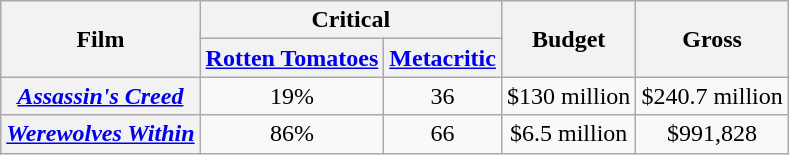<table class="wikitable plainrowheaders sortable" style="text-align: center;">
<tr>
<th scope="col" rowspan="2">Film</th>
<th scope="col" colspan="2">Critical</th>
<th scope="col" rowspan="2">Budget</th>
<th scope="col" rowspan="2">Gross</th>
</tr>
<tr>
<th data-sort-type="number"><a href='#'>Rotten Tomatoes</a></th>
<th data-sort-type="number"><a href='#'>Metacritic</a></th>
</tr>
<tr>
<th scope="row"><em><a href='#'>Assassin's Creed</a></em></th>
<td>19%</td>
<td>36</td>
<td>$130 million</td>
<td>$240.7 million</td>
</tr>
<tr>
<th scope="row"><em><a href='#'>Werewolves Within</a></em></th>
<td>86%</td>
<td>66</td>
<td>$6.5 million</td>
<td>$991,828</td>
</tr>
</table>
